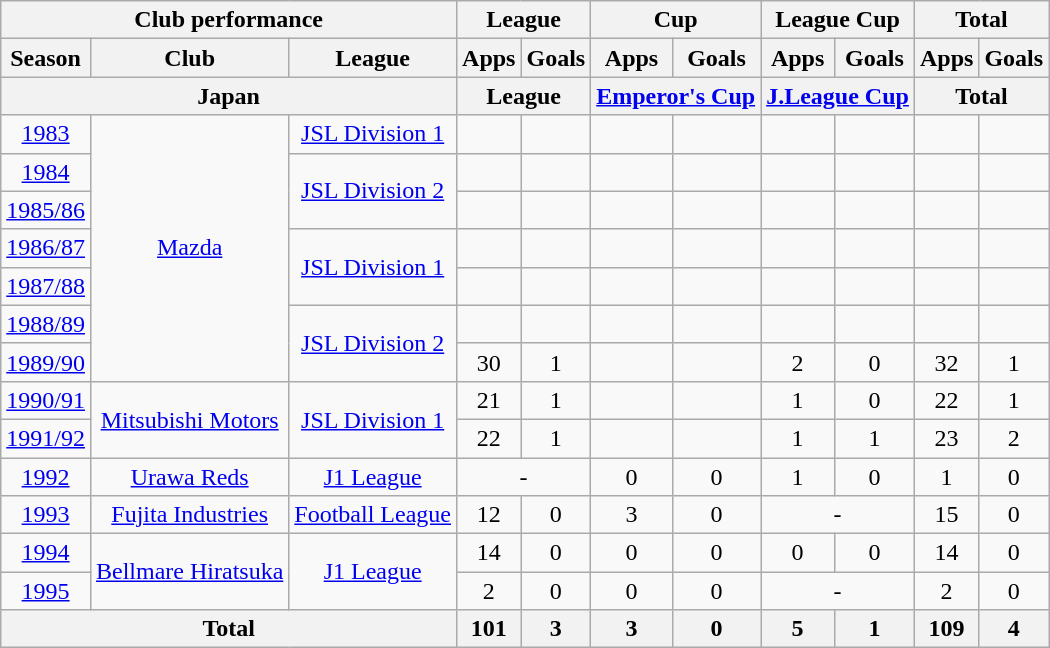<table class="wikitable" style="text-align:center;">
<tr>
<th colspan=3>Club performance</th>
<th colspan=2>League</th>
<th colspan=2>Cup</th>
<th colspan=2>League Cup</th>
<th colspan=2>Total</th>
</tr>
<tr>
<th>Season</th>
<th>Club</th>
<th>League</th>
<th>Apps</th>
<th>Goals</th>
<th>Apps</th>
<th>Goals</th>
<th>Apps</th>
<th>Goals</th>
<th>Apps</th>
<th>Goals</th>
</tr>
<tr>
<th colspan=3>Japan</th>
<th colspan=2>League</th>
<th colspan=2><a href='#'>Emperor's Cup</a></th>
<th colspan=2><a href='#'>J.League Cup</a></th>
<th colspan=2>Total</th>
</tr>
<tr>
<td><a href='#'>1983</a></td>
<td rowspan="7"><a href='#'>Mazda</a></td>
<td><a href='#'>JSL Division 1</a></td>
<td></td>
<td></td>
<td></td>
<td></td>
<td></td>
<td></td>
<td></td>
<td></td>
</tr>
<tr>
<td><a href='#'>1984</a></td>
<td rowspan="2"><a href='#'>JSL Division 2</a></td>
<td></td>
<td></td>
<td></td>
<td></td>
<td></td>
<td></td>
<td></td>
<td></td>
</tr>
<tr>
<td><a href='#'>1985/86</a></td>
<td></td>
<td></td>
<td></td>
<td></td>
<td></td>
<td></td>
<td></td>
<td></td>
</tr>
<tr>
<td><a href='#'>1986/87</a></td>
<td rowspan="2"><a href='#'>JSL Division 1</a></td>
<td></td>
<td></td>
<td></td>
<td></td>
<td></td>
<td></td>
<td></td>
<td></td>
</tr>
<tr>
<td><a href='#'>1987/88</a></td>
<td></td>
<td></td>
<td></td>
<td></td>
<td></td>
<td></td>
<td></td>
<td></td>
</tr>
<tr>
<td><a href='#'>1988/89</a></td>
<td rowspan="2"><a href='#'>JSL Division 2</a></td>
<td></td>
<td></td>
<td></td>
<td></td>
<td></td>
<td></td>
<td></td>
<td></td>
</tr>
<tr>
<td><a href='#'>1989/90</a></td>
<td>30</td>
<td>1</td>
<td></td>
<td></td>
<td>2</td>
<td>0</td>
<td>32</td>
<td>1</td>
</tr>
<tr>
<td><a href='#'>1990/91</a></td>
<td rowspan="2"><a href='#'>Mitsubishi Motors</a></td>
<td rowspan="2"><a href='#'>JSL Division 1</a></td>
<td>21</td>
<td>1</td>
<td></td>
<td></td>
<td>1</td>
<td>0</td>
<td>22</td>
<td>1</td>
</tr>
<tr>
<td><a href='#'>1991/92</a></td>
<td>22</td>
<td>1</td>
<td></td>
<td></td>
<td>1</td>
<td>1</td>
<td>23</td>
<td>2</td>
</tr>
<tr>
<td><a href='#'>1992</a></td>
<td><a href='#'>Urawa Reds</a></td>
<td><a href='#'>J1 League</a></td>
<td colspan="2">-</td>
<td>0</td>
<td>0</td>
<td>1</td>
<td>0</td>
<td>1</td>
<td>0</td>
</tr>
<tr>
<td><a href='#'>1993</a></td>
<td><a href='#'>Fujita Industries</a></td>
<td><a href='#'>Football League</a></td>
<td>12</td>
<td>0</td>
<td>3</td>
<td>0</td>
<td colspan="2">-</td>
<td>15</td>
<td>0</td>
</tr>
<tr>
<td><a href='#'>1994</a></td>
<td rowspan="2"><a href='#'>Bellmare Hiratsuka</a></td>
<td rowspan="2"><a href='#'>J1 League</a></td>
<td>14</td>
<td>0</td>
<td>0</td>
<td>0</td>
<td>0</td>
<td>0</td>
<td>14</td>
<td>0</td>
</tr>
<tr>
<td><a href='#'>1995</a></td>
<td>2</td>
<td>0</td>
<td>0</td>
<td>0</td>
<td colspan="2">-</td>
<td>2</td>
<td>0</td>
</tr>
<tr>
<th colspan=3>Total</th>
<th>101</th>
<th>3</th>
<th>3</th>
<th>0</th>
<th>5</th>
<th>1</th>
<th>109</th>
<th>4</th>
</tr>
</table>
